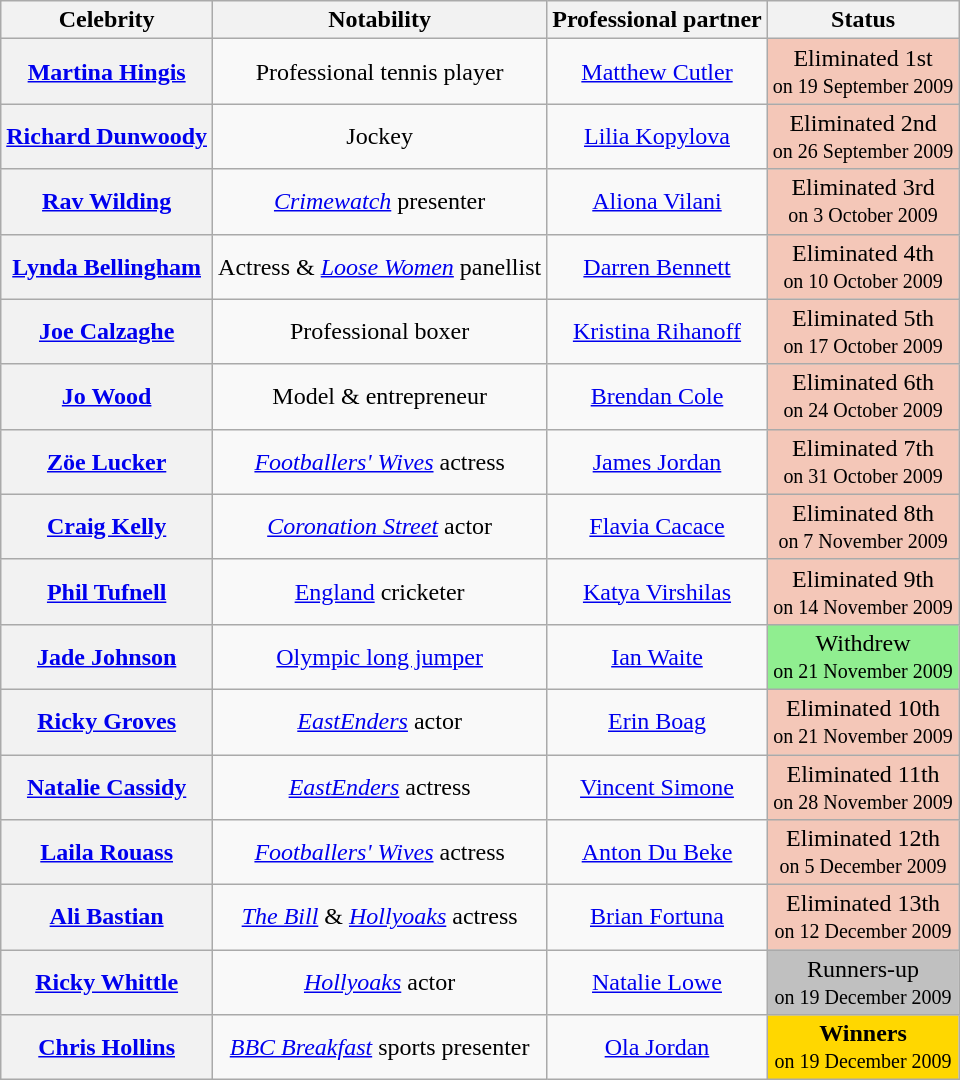<table class="wikitable sortable" style="text-align:center;">
<tr>
<th scope="col">Celebrity</th>
<th scope="col" class="unsortable">Notability</th>
<th scope="col">Professional partner</th>
<th scope="col">Status</th>
</tr>
<tr>
<th scope="row"><a href='#'>Martina Hingis</a></th>
<td>Professional tennis player</td>
<td><a href='#'>Matthew Cutler</a></td>
<td bgcolor="#f4c7b8">Eliminated 1st<br><small>on 19 September 2009</small></td>
</tr>
<tr>
<th scope="row"><a href='#'>Richard Dunwoody</a></th>
<td>Jockey</td>
<td><a href='#'>Lilia Kopylova</a></td>
<td bgcolor="#f4c7b8">Eliminated 2nd<br><small>on 26 September 2009</small></td>
</tr>
<tr>
<th scope="row"><a href='#'>Rav Wilding</a></th>
<td><em><a href='#'>Crimewatch</a></em> presenter</td>
<td><a href='#'>Aliona Vilani</a></td>
<td bgcolor="#f4c7b8">Eliminated 3rd<br><small>on 3 October 2009</small></td>
</tr>
<tr>
<th scope="row"><a href='#'>Lynda Bellingham</a></th>
<td>Actress & <em><a href='#'>Loose Women</a></em> panellist</td>
<td><a href='#'>Darren Bennett</a></td>
<td bgcolor="#f4c7b8">Eliminated 4th<br><small>on 10 October 2009</small></td>
</tr>
<tr>
<th scope="row"><a href='#'>Joe Calzaghe</a></th>
<td>Professional boxer</td>
<td><a href='#'>Kristina Rihanoff</a></td>
<td bgcolor="#f4c7b8">Eliminated 5th<br><small>on 17 October 2009</small></td>
</tr>
<tr>
<th scope="row"><a href='#'>Jo Wood</a></th>
<td>Model & entrepreneur</td>
<td><a href='#'>Brendan Cole</a></td>
<td bgcolor="#f4c7b8">Eliminated 6th<br><small>on 24 October 2009</small></td>
</tr>
<tr>
<th scope="row"><a href='#'>Zöe Lucker</a></th>
<td><em><a href='#'>Footballers' Wives</a></em> actress</td>
<td><a href='#'>James Jordan</a></td>
<td bgcolor="#f4c7b8">Eliminated 7th<br><small>on 31 October 2009</small></td>
</tr>
<tr>
<th scope="row"><a href='#'>Craig Kelly</a></th>
<td><em><a href='#'>Coronation Street</a></em> actor</td>
<td><a href='#'>Flavia Cacace</a></td>
<td bgcolor="#f4c7b8">Eliminated 8th<br><small>on 7 November 2009</small></td>
</tr>
<tr>
<th scope="row"><a href='#'>Phil Tufnell</a></th>
<td><a href='#'>England</a> cricketer</td>
<td><a href='#'>Katya Virshilas</a></td>
<td bgcolor="#f4c7b8">Eliminated 9th<br><small>on 14 November 2009</small></td>
</tr>
<tr>
<th scope="row"><a href='#'>Jade Johnson</a></th>
<td><a href='#'>Olympic long jumper</a></td>
<td><a href='#'>Ian Waite</a></td>
<td bgcolor="lightgreen">Withdrew <br><small>on 21 November 2009</small></td>
</tr>
<tr>
<th scope="row"><a href='#'>Ricky Groves</a></th>
<td><em><a href='#'>EastEnders</a></em> actor</td>
<td><a href='#'>Erin Boag</a></td>
<td bgcolor="#f4c7b8">Eliminated 10th<br><small>on 21 November 2009</small></td>
</tr>
<tr>
<th scope="row"><a href='#'>Natalie Cassidy</a></th>
<td><em><a href='#'>EastEnders</a></em> actress</td>
<td><a href='#'>Vincent Simone</a></td>
<td bgcolor="#f4c7b8">Eliminated 11th<br><small>on 28 November 2009</small></td>
</tr>
<tr>
<th scope="row"><a href='#'>Laila Rouass</a></th>
<td><em><a href='#'>Footballers' Wives</a></em> actress</td>
<td><a href='#'>Anton Du Beke</a></td>
<td bgcolor="#f4c7b8">Eliminated 12th<br><small>on 5 December 2009</small></td>
</tr>
<tr>
<th scope="row"><a href='#'>Ali Bastian</a></th>
<td><em><a href='#'>The Bill</a></em> & <em><a href='#'>Hollyoaks</a></em> actress</td>
<td><a href='#'>Brian Fortuna</a></td>
<td bgcolor="#f4c7b8">Eliminated 13th<br><small>on 12 December 2009</small></td>
</tr>
<tr>
<th scope="row"><a href='#'>Ricky Whittle</a></th>
<td><em><a href='#'>Hollyoaks</a></em> actor</td>
<td><a href='#'>Natalie Lowe</a></td>
<td bgcolor="silver">Runners-up<br><small>on 19 December 2009</small></td>
</tr>
<tr>
<th scope="row"><a href='#'>Chris Hollins</a></th>
<td><em><a href='#'>BBC Breakfast</a></em> sports presenter</td>
<td><a href='#'>Ola Jordan</a></td>
<td bgcolor="gold"><strong>Winners</strong><br><small>on 19 December 2009</small></td>
</tr>
</table>
